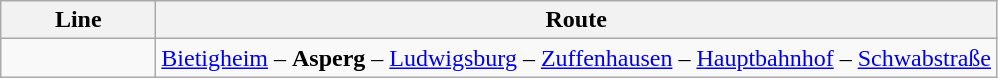<table class="wikitable">
<tr>
<th style="width:6em">Line</th>
<th>Route</th>
</tr>
<tr>
<td align="center"></td>
<td><a href='#'>Bietigheim</a> – <strong>Asperg</strong> – <a href='#'>Ludwigsburg</a> – <a href='#'>Zuffenhausen</a> –  <a href='#'>Hauptbahnhof</a> – <a href='#'>Schwabstraße</a></td>
</tr>
</table>
